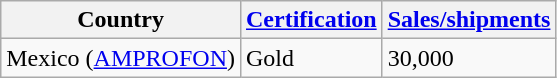<table class="wikitable">
<tr>
<th>Country</th>
<th><a href='#'>Certification</a></th>
<th><a href='#'>Sales/shipments</a></th>
</tr>
<tr>
<td>Mexico (<a href='#'>AMPROFON</a>)</td>
<td>Gold</td>
<td>30,000</td>
</tr>
</table>
